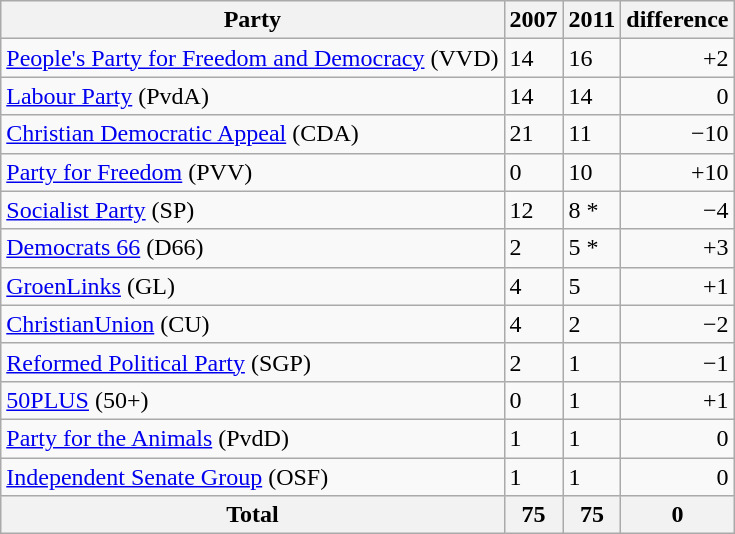<table class=wikitable>
<tr>
<th>Party</th>
<th>2007</th>
<th>2011</th>
<th>difference</th>
</tr>
<tr>
<td><a href='#'>People's Party for Freedom and Democracy</a> (VVD)</td>
<td>14</td>
<td>16</td>
<td align="right">+2</td>
</tr>
<tr>
<td><a href='#'>Labour Party</a> (PvdA)</td>
<td>14</td>
<td>14</td>
<td align="right">0</td>
</tr>
<tr>
<td><a href='#'>Christian Democratic Appeal</a> (CDA)</td>
<td>21</td>
<td>11</td>
<td align="right">−10</td>
</tr>
<tr>
<td><a href='#'>Party for Freedom</a> (PVV)</td>
<td>0</td>
<td>10</td>
<td align="right">+10</td>
</tr>
<tr>
<td><a href='#'>Socialist Party</a> (SP)</td>
<td>12</td>
<td>8 *</td>
<td align="right">−4</td>
</tr>
<tr>
<td><a href='#'>Democrats 66</a> (D66)</td>
<td>2</td>
<td>5 *</td>
<td align="right">+3</td>
</tr>
<tr>
<td><a href='#'>GroenLinks</a> (GL)</td>
<td>4</td>
<td>5</td>
<td align="right">+1</td>
</tr>
<tr>
<td><a href='#'>ChristianUnion</a> (CU)</td>
<td>4</td>
<td>2</td>
<td align="right">−2</td>
</tr>
<tr>
<td><a href='#'>Reformed Political Party</a> (SGP)</td>
<td>2</td>
<td>1</td>
<td align="right">−1</td>
</tr>
<tr>
<td><a href='#'>50PLUS</a> (50+)</td>
<td>0</td>
<td>1</td>
<td align="right">+1</td>
</tr>
<tr>
<td><a href='#'>Party for the Animals</a> (PvdD)</td>
<td>1</td>
<td>1</td>
<td align="right">0</td>
</tr>
<tr>
<td><a href='#'>Independent Senate Group</a> (OSF)</td>
<td>1</td>
<td>1</td>
<td align="right">0</td>
</tr>
<tr>
<th align="left">Total</th>
<th align="left">75</th>
<th align="left">75</th>
<th align="right">0</th>
</tr>
</table>
